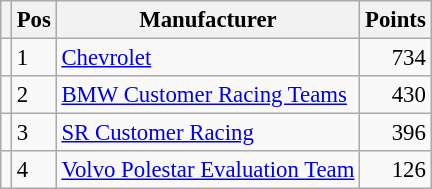<table class="wikitable" style="font-size: 95%;">
<tr>
<th></th>
<th>Pos</th>
<th>Manufacturer</th>
<th>Points</th>
</tr>
<tr>
<td align="left"></td>
<td>1</td>
<td> <a href='#'>Chevrolet</a></td>
<td align="right">734</td>
</tr>
<tr>
<td align="left"></td>
<td>2</td>
<td> <a href='#'>BMW Customer Racing Teams</a></td>
<td align="right">430</td>
</tr>
<tr>
<td align="left"></td>
<td>3</td>
<td> <a href='#'>SR Customer Racing</a></td>
<td align="right">396</td>
</tr>
<tr>
<td align="left"></td>
<td>4</td>
<td> <a href='#'>Volvo Polestar Evaluation Team</a></td>
<td align="right">126</td>
</tr>
</table>
